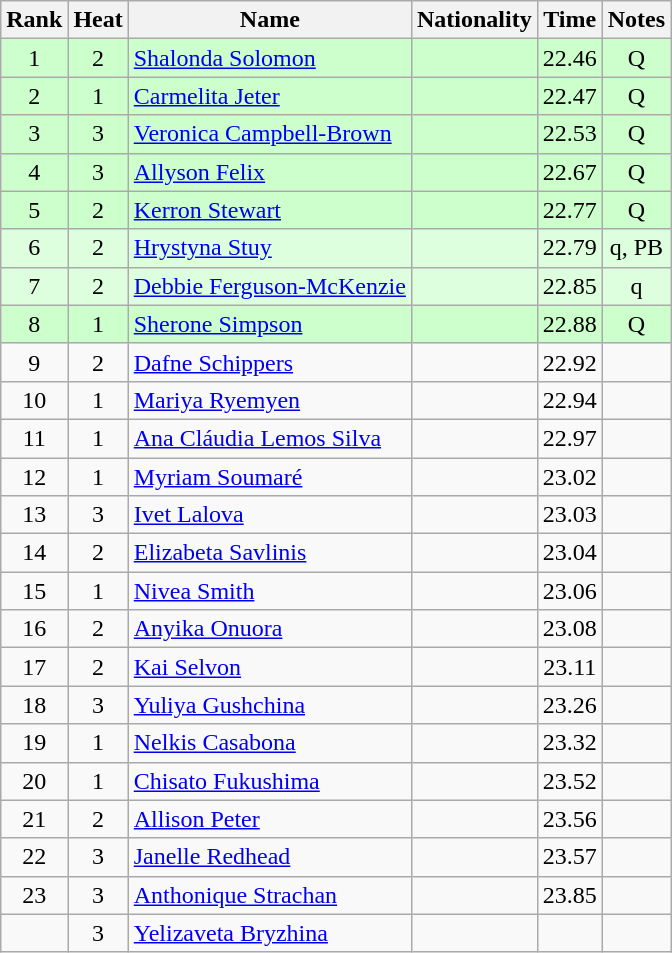<table class="wikitable sortable" style="text-align:center">
<tr>
<th>Rank</th>
<th>Heat</th>
<th>Name</th>
<th>Nationality</th>
<th>Time</th>
<th>Notes</th>
</tr>
<tr bgcolor=ccffcc>
<td>1</td>
<td>2</td>
<td align=left><a href='#'>Shalonda Solomon</a></td>
<td align=left></td>
<td>22.46</td>
<td>Q</td>
</tr>
<tr bgcolor=ccffcc>
<td>2</td>
<td>1</td>
<td align=left><a href='#'>Carmelita Jeter</a></td>
<td align=left></td>
<td>22.47</td>
<td>Q</td>
</tr>
<tr bgcolor=ccffcc>
<td>3</td>
<td>3</td>
<td align=left><a href='#'>Veronica Campbell-Brown</a></td>
<td align=left></td>
<td>22.53</td>
<td>Q</td>
</tr>
<tr bgcolor=ccffcc>
<td>4</td>
<td>3</td>
<td align=left><a href='#'>Allyson Felix</a></td>
<td align=left></td>
<td>22.67</td>
<td>Q</td>
</tr>
<tr bgcolor=ccffcc>
<td>5</td>
<td>2</td>
<td align=left><a href='#'>Kerron Stewart</a></td>
<td align=left></td>
<td>22.77</td>
<td>Q</td>
</tr>
<tr bgcolor=ddffdd>
<td>6</td>
<td>2</td>
<td align=left><a href='#'>Hrystyna Stuy</a></td>
<td align=left></td>
<td>22.79</td>
<td>q, PB</td>
</tr>
<tr bgcolor=ddffdd>
<td>7</td>
<td>2</td>
<td align=left><a href='#'>Debbie Ferguson-McKenzie</a></td>
<td align=left></td>
<td>22.85</td>
<td>q</td>
</tr>
<tr bgcolor=ccffcc>
<td>8</td>
<td>1</td>
<td align=left><a href='#'>Sherone Simpson</a></td>
<td align=left></td>
<td>22.88</td>
<td>Q</td>
</tr>
<tr>
<td>9</td>
<td>2</td>
<td align=left><a href='#'>Dafne Schippers</a></td>
<td align=left></td>
<td>22.92</td>
<td></td>
</tr>
<tr>
<td>10</td>
<td>1</td>
<td align=left><a href='#'>Mariya Ryemyen</a></td>
<td align=left></td>
<td>22.94</td>
<td></td>
</tr>
<tr>
<td>11</td>
<td>1</td>
<td align=left><a href='#'>Ana Cláudia Lemos Silva</a></td>
<td align=left></td>
<td>22.97</td>
<td></td>
</tr>
<tr>
<td>12</td>
<td>1</td>
<td align=left><a href='#'>Myriam Soumaré</a></td>
<td align=left></td>
<td>23.02</td>
<td></td>
</tr>
<tr>
<td>13</td>
<td>3</td>
<td align=left><a href='#'>Ivet Lalova</a></td>
<td align=left></td>
<td>23.03</td>
<td></td>
</tr>
<tr>
<td>14</td>
<td>2</td>
<td align=left><a href='#'>Elizabeta Savlinis</a></td>
<td align=left></td>
<td>23.04</td>
<td></td>
</tr>
<tr>
<td>15</td>
<td>1</td>
<td align=left><a href='#'>Nivea Smith</a></td>
<td align=left></td>
<td>23.06</td>
<td></td>
</tr>
<tr>
<td>16</td>
<td>2</td>
<td align=left><a href='#'>Anyika Onuora</a></td>
<td align=left></td>
<td>23.08</td>
<td></td>
</tr>
<tr>
<td>17</td>
<td>2</td>
<td align=left><a href='#'>Kai Selvon</a></td>
<td align=left></td>
<td>23.11</td>
<td></td>
</tr>
<tr>
<td>18</td>
<td>3</td>
<td align=left><a href='#'>Yuliya Gushchina</a></td>
<td align=left></td>
<td>23.26</td>
<td></td>
</tr>
<tr>
<td>19</td>
<td>1</td>
<td align=left><a href='#'>Nelkis Casabona</a></td>
<td align=left></td>
<td>23.32</td>
<td></td>
</tr>
<tr>
<td>20</td>
<td>1</td>
<td align=left><a href='#'>Chisato Fukushima</a></td>
<td align=left></td>
<td>23.52</td>
<td></td>
</tr>
<tr>
<td>21</td>
<td>2</td>
<td align=left><a href='#'>Allison Peter</a></td>
<td align=left></td>
<td>23.56</td>
<td></td>
</tr>
<tr>
<td>22</td>
<td>3</td>
<td align=left><a href='#'>Janelle Redhead</a></td>
<td align=left></td>
<td>23.57</td>
<td></td>
</tr>
<tr>
<td>23</td>
<td>3</td>
<td align=left><a href='#'>Anthonique Strachan</a></td>
<td align=left></td>
<td>23.85</td>
<td></td>
</tr>
<tr>
<td></td>
<td>3</td>
<td align=left><a href='#'>Yelizaveta Bryzhina</a></td>
<td align=left></td>
<td></td>
<td></td>
</tr>
</table>
